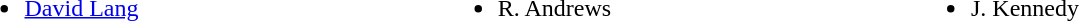<table style="width:100%;">
<tr>
<td style="vertical-align:top; width:20%;"><br><ul><li> <a href='#'>David Lang</a></li></ul></td>
<td style="vertical-align:top; width:20%;"><br><ul><li> R. Andrews</li></ul></td>
<td style="vertical-align:top; width:20%;"><br><ul><li> J. Kennedy</li></ul></td>
<td style="vertical-align:top; width:20%;"></td>
</tr>
</table>
